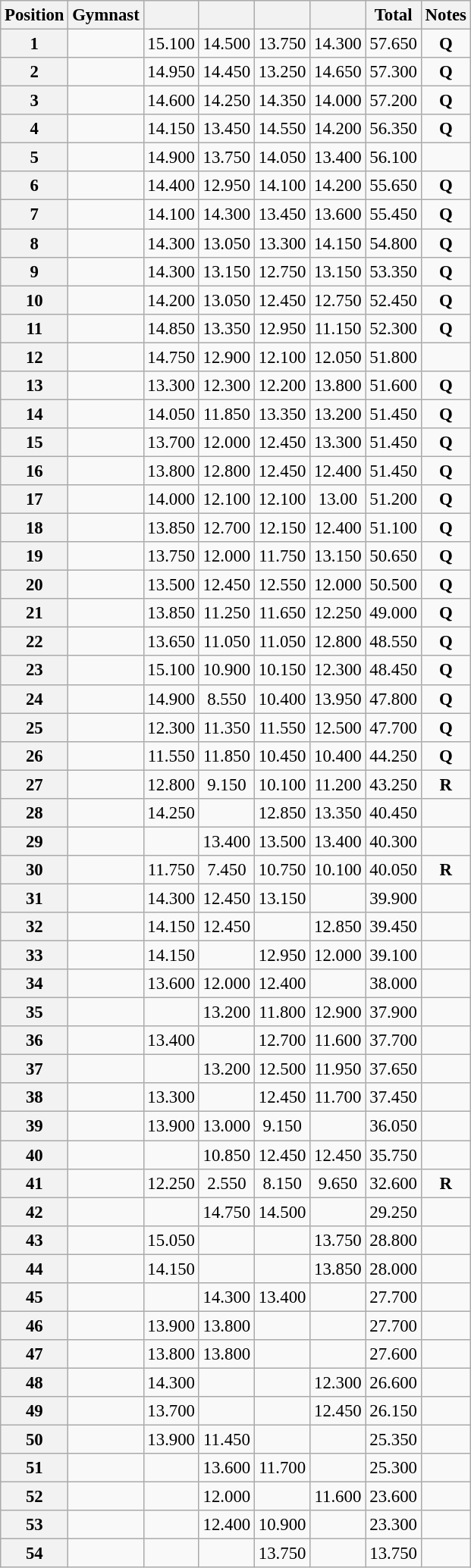<table class="wikitable sortable" style="text-align:center; font-size:95%">
<tr>
<th scope=col>Position</th>
<th scope=col>Gymnast</th>
<th scope=col></th>
<th scope=col></th>
<th scope=col></th>
<th scope=col></th>
<th scope=col>Total</th>
<th scope=col>Notes</th>
</tr>
<tr>
<th scope=row>1</th>
<td align=left></td>
<td>15.100</td>
<td>14.500</td>
<td>13.750</td>
<td>14.300</td>
<td>57.650</td>
<td><strong>Q</strong></td>
</tr>
<tr>
<th scope=row>2</th>
<td align=left></td>
<td>14.950</td>
<td>14.450</td>
<td>13.250</td>
<td>14.650</td>
<td>57.300</td>
<td><strong>Q</strong></td>
</tr>
<tr>
<th scope=row>3</th>
<td align=left></td>
<td>14.600</td>
<td>14.250</td>
<td>14.350</td>
<td>14.000</td>
<td>57.200</td>
<td><strong>Q</strong></td>
</tr>
<tr>
<th scope=row>4</th>
<td align=left></td>
<td>14.150</td>
<td>13.450</td>
<td>14.550</td>
<td>14.200</td>
<td>56.350</td>
<td><strong>Q</strong></td>
</tr>
<tr>
<th scope=row>5</th>
<td align=left></td>
<td>14.900</td>
<td>13.750</td>
<td>14.050</td>
<td>13.400</td>
<td>56.100</td>
<td></td>
</tr>
<tr>
<th scope=row>6</th>
<td align=left></td>
<td>14.400</td>
<td>12.950</td>
<td>14.100</td>
<td>14.200</td>
<td>55.650</td>
<td><strong>Q</strong></td>
</tr>
<tr>
<th scope=row>7</th>
<td align=left></td>
<td>14.100</td>
<td>14.300</td>
<td>13.450</td>
<td>13.600</td>
<td>55.450</td>
<td><strong>Q</strong></td>
</tr>
<tr>
<th scope=row>8</th>
<td align=left></td>
<td>14.300</td>
<td>13.050</td>
<td>13.300</td>
<td>14.150</td>
<td>54.800</td>
<td><strong>Q</strong></td>
</tr>
<tr>
<th scope=row>9</th>
<td align=left></td>
<td>14.300</td>
<td>13.150</td>
<td>12.750</td>
<td>13.150</td>
<td>53.350</td>
<td><strong>Q</strong></td>
</tr>
<tr>
<th scope=row>10</th>
<td align=left></td>
<td>14.200</td>
<td>13.050</td>
<td>12.450</td>
<td>12.750</td>
<td>52.450</td>
<td><strong>Q</strong></td>
</tr>
<tr>
<th scope=row>11</th>
<td align=left></td>
<td>14.850</td>
<td>13.350</td>
<td>12.950</td>
<td>11.150</td>
<td>52.300</td>
<td><strong>Q</strong></td>
</tr>
<tr>
<th scope=row>12</th>
<td align=left></td>
<td>14.750</td>
<td>12.900</td>
<td>12.100</td>
<td>12.050</td>
<td>51.800</td>
<td></td>
</tr>
<tr>
<th scope=row>13</th>
<td align=left></td>
<td>13.300</td>
<td>12.300</td>
<td>12.200</td>
<td>13.800</td>
<td>51.600</td>
<td><strong>Q</strong></td>
</tr>
<tr>
<th scope=row>14</th>
<td align=left></td>
<td>14.050</td>
<td>11.850</td>
<td>13.350</td>
<td>13.200</td>
<td>51.450</td>
<td><strong>Q</strong></td>
</tr>
<tr>
<th scope=row>15</th>
<td align=left></td>
<td>13.700</td>
<td>12.000</td>
<td>12.450</td>
<td>13.300</td>
<td>51.450</td>
<td><strong>Q</strong></td>
</tr>
<tr>
<th scope=row>16</th>
<td align=left></td>
<td>13.800</td>
<td>12.800</td>
<td>12.450</td>
<td>12.400</td>
<td>51.450</td>
<td><strong>Q</strong></td>
</tr>
<tr>
<th scope=row>17</th>
<td align=left></td>
<td>14.000</td>
<td>12.100</td>
<td>12.100</td>
<td>13.00</td>
<td>51.200</td>
<td><strong>Q</strong></td>
</tr>
<tr>
<th scope=row>18</th>
<td align=left></td>
<td>13.850</td>
<td>12.700</td>
<td>12.150</td>
<td>12.400</td>
<td>51.100</td>
<td><strong>Q</strong></td>
</tr>
<tr>
<th scope=row>19</th>
<td align=left></td>
<td>13.750</td>
<td>12.000</td>
<td>11.750</td>
<td>13.150</td>
<td>50.650</td>
<td><strong>Q</strong></td>
</tr>
<tr>
<th scope=row>20</th>
<td align=left></td>
<td>13.500</td>
<td>12.450</td>
<td>12.550</td>
<td>12.000</td>
<td>50.500</td>
<td><strong>Q</strong></td>
</tr>
<tr>
<th scope=row>21</th>
<td align=left></td>
<td>13.850</td>
<td>11.250</td>
<td>11.650</td>
<td>12.250</td>
<td>49.000</td>
<td><strong>Q</strong></td>
</tr>
<tr>
<th scope=row>22</th>
<td align=left></td>
<td>13.650</td>
<td>11.050</td>
<td>11.050</td>
<td>12.800</td>
<td>48.550</td>
<td><strong>Q</strong></td>
</tr>
<tr>
<th scope=row>23</th>
<td align=left></td>
<td>15.100</td>
<td>10.900</td>
<td>10.150</td>
<td>12.300</td>
<td>48.450</td>
<td><strong>Q</strong></td>
</tr>
<tr>
<th scope=row>24</th>
<td align=left></td>
<td>14.900</td>
<td>8.550</td>
<td>10.400</td>
<td>13.950</td>
<td>47.800</td>
<td><strong>Q</strong></td>
</tr>
<tr>
<th scope=row>25</th>
<td align=left></td>
<td>12.300</td>
<td>11.350</td>
<td>11.550</td>
<td>12.500</td>
<td>47.700</td>
<td><strong>Q</strong></td>
</tr>
<tr>
<th scope=row>26</th>
<td align=left></td>
<td>11.550</td>
<td>11.850</td>
<td>10.450</td>
<td>10.400</td>
<td>44.250</td>
<td><strong>Q</strong></td>
</tr>
<tr>
<th scope=row>27</th>
<td align=left></td>
<td>12.800</td>
<td>9.150</td>
<td>10.100</td>
<td>11.200</td>
<td>43.250</td>
<td><strong>R</strong></td>
</tr>
<tr>
<th scope=row>28</th>
<td align=left></td>
<td>14.250</td>
<td></td>
<td>12.850</td>
<td>13.350</td>
<td>40.450</td>
<td></td>
</tr>
<tr>
<th scope=row>29</th>
<td align=left></td>
<td></td>
<td>13.400</td>
<td>13.500</td>
<td>13.400</td>
<td>40.300</td>
<td></td>
</tr>
<tr>
<th scope=row>30</th>
<td align=left></td>
<td>11.750</td>
<td>7.450</td>
<td>10.750</td>
<td>10.100</td>
<td>40.050</td>
<td><strong>R</strong></td>
</tr>
<tr>
<th scope=row>31</th>
<td align=left></td>
<td>14.300</td>
<td>12.450</td>
<td>13.150</td>
<td></td>
<td>39.900</td>
<td></td>
</tr>
<tr>
<th scope=row>32</th>
<td align=left></td>
<td>14.150</td>
<td>12.450</td>
<td></td>
<td>12.850</td>
<td>39.450</td>
<td></td>
</tr>
<tr>
<th scope=row>33</th>
<td align=left></td>
<td>14.150</td>
<td></td>
<td>12.950</td>
<td>12.000</td>
<td>39.100</td>
<td></td>
</tr>
<tr>
<th scope=row>34</th>
<td align=left></td>
<td>13.600</td>
<td>12.000</td>
<td>12.400</td>
<td></td>
<td>38.000</td>
<td></td>
</tr>
<tr>
<th scope=row>35</th>
<td align=left></td>
<td></td>
<td>13.200</td>
<td>11.800</td>
<td>12.900</td>
<td>37.900</td>
<td></td>
</tr>
<tr>
<th scope=row>36</th>
<td align=left></td>
<td>13.400</td>
<td></td>
<td>12.700</td>
<td>11.600</td>
<td>37.700</td>
<td></td>
</tr>
<tr>
<th scope=row>37</th>
<td align=left></td>
<td></td>
<td>13.200</td>
<td>12.500</td>
<td>11.950</td>
<td>37.650</td>
<td></td>
</tr>
<tr>
<th scope=row>38</th>
<td align=left></td>
<td>13.300</td>
<td></td>
<td>12.450</td>
<td>11.700</td>
<td>37.450</td>
<td></td>
</tr>
<tr>
<th scope=row>39</th>
<td align=left></td>
<td>13.900</td>
<td>13.000</td>
<td>9.150</td>
<td></td>
<td>36.050</td>
<td></td>
</tr>
<tr>
<th scope=row>40</th>
<td align=left></td>
<td></td>
<td>10.850</td>
<td>12.450</td>
<td>12.450</td>
<td>35.750</td>
<td></td>
</tr>
<tr>
<th scope=row>41</th>
<td align=left></td>
<td>12.250</td>
<td>2.550</td>
<td>8.150</td>
<td>9.650</td>
<td>32.600</td>
<td><strong>R</strong></td>
</tr>
<tr>
<th scope=row>42</th>
<td align=left></td>
<td></td>
<td>14.750</td>
<td>14.500</td>
<td></td>
<td>29.250</td>
<td></td>
</tr>
<tr>
<th scope=row>43</th>
<td align=left></td>
<td>15.050</td>
<td></td>
<td></td>
<td>13.750</td>
<td>28.800</td>
<td></td>
</tr>
<tr>
<th scope=row>44</th>
<td align=left></td>
<td>14.150</td>
<td></td>
<td></td>
<td>13.850</td>
<td>28.000</td>
<td></td>
</tr>
<tr>
<th scope=row>45</th>
<td align=left></td>
<td></td>
<td>14.300</td>
<td>13.400</td>
<td></td>
<td>27.700</td>
<td></td>
</tr>
<tr>
<th scope=row>46</th>
<td align=left></td>
<td>13.900</td>
<td>13.800</td>
<td></td>
<td></td>
<td>27.700</td>
<td></td>
</tr>
<tr>
<th scope=row>47</th>
<td align=left></td>
<td>13.800</td>
<td>13.800</td>
<td></td>
<td></td>
<td>27.600</td>
<td></td>
</tr>
<tr>
<th scope=row>48</th>
<td align=left></td>
<td>14.300</td>
<td></td>
<td></td>
<td>12.300</td>
<td>26.600</td>
<td></td>
</tr>
<tr>
<th scope=row>49</th>
<td align=left></td>
<td>13.700</td>
<td></td>
<td></td>
<td>12.450</td>
<td>26.150</td>
<td></td>
</tr>
<tr>
<th scope=row>50</th>
<td align=left></td>
<td>13.900</td>
<td>11.450</td>
<td></td>
<td></td>
<td>25.350</td>
<td></td>
</tr>
<tr>
<th scope=row>51</th>
<td align=left></td>
<td></td>
<td>13.600</td>
<td>11.700</td>
<td></td>
<td>25.300</td>
<td></td>
</tr>
<tr>
<th scope=row>52</th>
<td align=left></td>
<td></td>
<td>12.000</td>
<td></td>
<td>11.600</td>
<td>23.600</td>
<td></td>
</tr>
<tr>
<th scope=row>53</th>
<td align=left></td>
<td></td>
<td>12.400</td>
<td>10.900</td>
<td></td>
<td>23.300</td>
<td></td>
</tr>
<tr>
<th scope=row>54</th>
<td align=left></td>
<td></td>
<td></td>
<td>13.750</td>
<td></td>
<td>13.750</td>
<td></td>
</tr>
</table>
